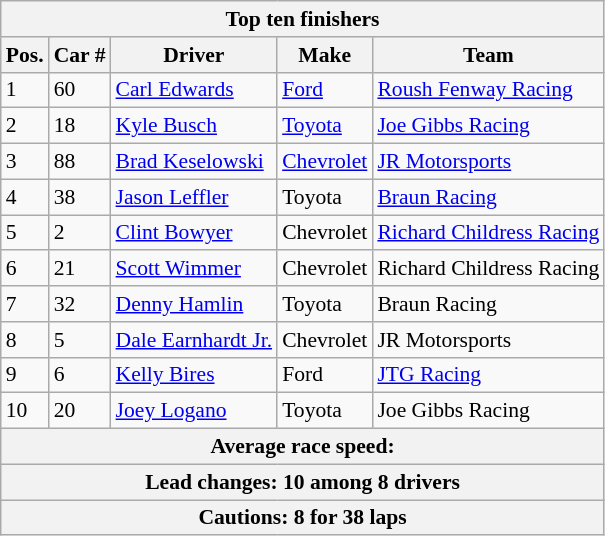<table class="wikitable" style="font-size: 90%;">
<tr>
<th colspan=9>Top ten finishers</th>
</tr>
<tr>
<th>Pos.</th>
<th>Car #</th>
<th>Driver</th>
<th>Make</th>
<th>Team</th>
</tr>
<tr>
<td>1</td>
<td>60</td>
<td><a href='#'>Carl Edwards</a></td>
<td><a href='#'>Ford</a></td>
<td><a href='#'>Roush Fenway Racing</a></td>
</tr>
<tr>
<td>2</td>
<td>18</td>
<td><a href='#'>Kyle Busch</a></td>
<td><a href='#'>Toyota</a></td>
<td><a href='#'>Joe Gibbs Racing</a></td>
</tr>
<tr>
<td>3</td>
<td>88</td>
<td><a href='#'>Brad Keselowski</a></td>
<td><a href='#'>Chevrolet</a></td>
<td><a href='#'>JR Motorsports</a></td>
</tr>
<tr>
<td>4</td>
<td>38</td>
<td><a href='#'>Jason Leffler</a></td>
<td>Toyota</td>
<td><a href='#'>Braun Racing</a></td>
</tr>
<tr>
<td>5</td>
<td>2</td>
<td><a href='#'>Clint Bowyer</a></td>
<td>Chevrolet</td>
<td><a href='#'>Richard Childress Racing</a></td>
</tr>
<tr>
<td>6</td>
<td>21</td>
<td><a href='#'>Scott Wimmer</a></td>
<td>Chevrolet</td>
<td>Richard Childress Racing</td>
</tr>
<tr>
<td>7</td>
<td>32</td>
<td><a href='#'>Denny Hamlin</a></td>
<td>Toyota</td>
<td>Braun Racing</td>
</tr>
<tr>
<td>8</td>
<td>5</td>
<td><a href='#'>Dale Earnhardt Jr.</a></td>
<td>Chevrolet</td>
<td>JR Motorsports</td>
</tr>
<tr>
<td>9</td>
<td>6</td>
<td><a href='#'>Kelly Bires</a></td>
<td>Ford</td>
<td><a href='#'>JTG Racing</a></td>
</tr>
<tr>
<td>10</td>
<td>20</td>
<td><a href='#'>Joey Logano</a></td>
<td>Toyota</td>
<td>Joe Gibbs Racing</td>
</tr>
<tr>
<th colspan=9>Average race speed: </th>
</tr>
<tr>
<th colspan=9>Lead changes: 10 among 8 drivers</th>
</tr>
<tr>
<th colspan=9>Cautions:  8 for 38 laps</th>
</tr>
</table>
